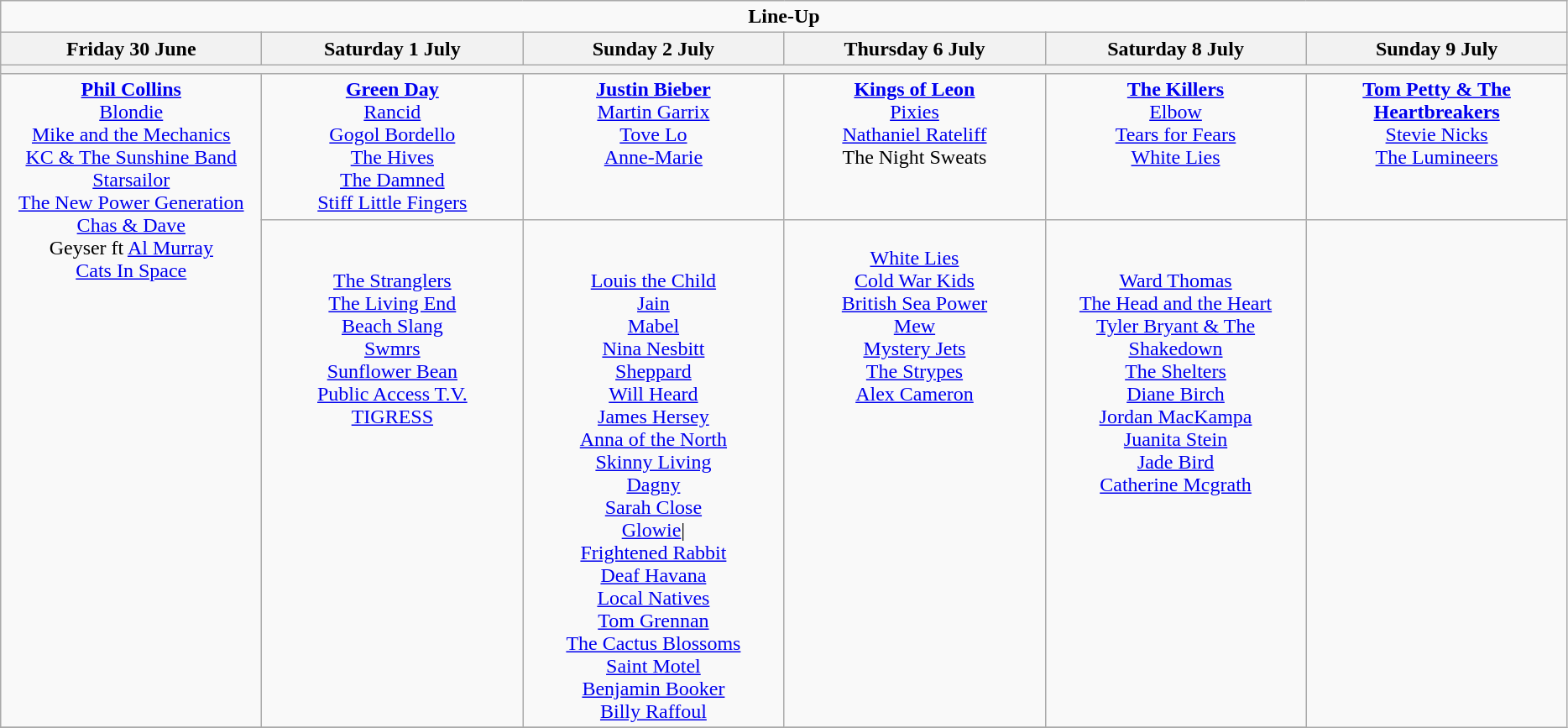<table class="wikitable">
<tr>
<td colspan="6" style="text-align:center;"><strong>Line-Up</strong></td>
</tr>
<tr>
<th>Friday 30 June</th>
<th>Saturday 1 July</th>
<th>Sunday 2 July</th>
<th>Thursday 6 July</th>
<th>Saturday 8 July</th>
<th>Sunday 9 July</th>
</tr>
<tr>
<th colspan="6" style="text-align:center;"></th>
</tr>
<tr>
<td rowspan="2" style="text-align:center; vertical-align:top; width:200px;"><strong><a href='#'>Phil Collins</a> </strong><br><a href='#'>Blondie</a><br> <a href='#'>Mike and the Mechanics</a><br> <a href='#'>KC & The Sunshine Band</a><br> <a href='#'>Starsailor</a><br> <a href='#'>The New Power Generation</a><br> <a href='#'>Chas & Dave</a><br> Geyser ft <a href='#'>Al Murray</a><br> <a href='#'>Cats In Space</a></td>
<td style="text-align:center; vertical-align:top; width:200px;"><strong><a href='#'>Green Day</a></strong><br><a href='#'>Rancid</a>
<br> <a href='#'>Gogol Bordello</a>
<br> <a href='#'>The Hives</a> 
<br> <a href='#'>The Damned</a>
<br> <a href='#'>Stiff Little Fingers</a></td>
<td style="text-align:center; vertical-align:top; width:200px;"><strong><a href='#'>Justin Bieber</a></strong><br><a href='#'>Martin Garrix</a>
<br> <a href='#'>Tove Lo</a>
<br> <a href='#'>Anne-Marie</a></td>
<td style="text-align:center; vertical-align:top; width:200px;"><strong><a href='#'>Kings of Leon</a></strong><br><a href='#'>Pixies</a>
<br><a href='#'>Nathaniel Rateliff</a>
<br> The Night Sweats</td>
<td style="text-align:center; vertical-align:top; width:200px;"><strong><a href='#'>The Killers</a></strong><br><a href='#'>Elbow</a>
<br><a href='#'>Tears for Fears</a>
<br><a href='#'>White Lies</a></td>
<td style="text-align:center; vertical-align:top; width:200px;"><strong><a href='#'>Tom Petty & The Heartbreakers</a></strong><br><a href='#'>Stevie Nicks</a>
<br><a href='#'>The Lumineers</a></td>
</tr>
<tr>
<td style="text-align:center; vertical-align:top; width:200px;"><br><br> <a href='#'>The Stranglers</a>
<br> <a href='#'>The Living End</a>
<br> <a href='#'>Beach Slang</a>
<br> <a href='#'>Swmrs</a>
<br> <a href='#'>Sunflower Bean</a>
<br> <a href='#'>Public Access T.V.</a>
<br> <a href='#'>TIGRESS</a></td>
<td style="text-align:center; vertical-align:top; width:200px;"><br><br> <a href='#'>Louis the Child</a>
<br> <a href='#'>Jain</a>
<br> <a href='#'>Mabel</a>
<br> <a href='#'>Nina Nesbitt</a>
<br> <a href='#'>Sheppard</a>
<br> <a href='#'>Will Heard</a>
<br> <a href='#'>James Hersey</a>
<br> <a href='#'>Anna of the North</a>
<br> <a href='#'>Skinny Living</a>
<br> <a href='#'>Dagny</a><br><a href='#'>Sarah Close</a><br> <a href='#'>Glowie</a>| 
<br> <a href='#'>Frightened Rabbit</a>
<br> <a href='#'>Deaf Havana</a>
<br> <a href='#'>Local Natives</a>
<br> <a href='#'>Tom Grennan</a>
<br> <a href='#'>The Cactus Blossoms</a> 
<br> <a href='#'>Saint Motel</a>
<br> <a href='#'>Benjamin Booker</a>
<br> <a href='#'>Billy Raffoul</a></td>
<td style="text-align:center; vertical-align:top; width:200px;"><br><a href='#'>White Lies</a><br><a href='#'>Cold War Kids</a><br><a href='#'>British Sea Power</a><br><a href='#'>Mew</a><br><a href='#'>Mystery Jets</a><br><a href='#'>The Strypes</a><br><a href='#'>Alex Cameron</a></td>
<td style="text-align:center; vertical-align:top; width:200px;"><br><br> <a href='#'>Ward Thomas</a>
<br> <a href='#'>The Head and the Heart</a>
<br> <a href='#'>Tyler Bryant & The Shakedown</a>
<br> <a href='#'>The Shelters</a>
<br> <a href='#'>Diane Birch</a>
<br> <a href='#'>Jordan MacKampa</a>
<br> <a href='#'>Juanita Stein</a> 
<br> <a href='#'>Jade Bird</a>
<br> <a href='#'>Catherine Mcgrath</a></td>
</tr>
<tr>
</tr>
</table>
